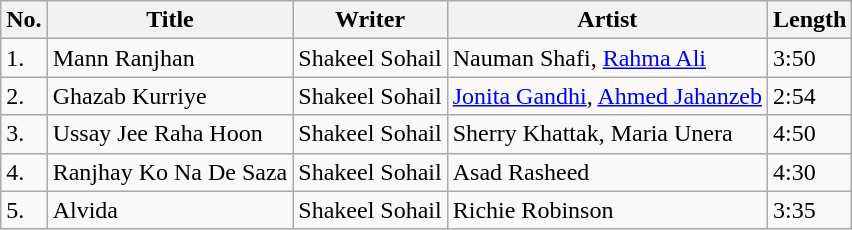<table class="wikitable">
<tr>
<th>No.</th>
<th>Title</th>
<th>Writer</th>
<th>Artist</th>
<th>Length</th>
</tr>
<tr>
<td>1.</td>
<td>Mann Ranjhan</td>
<td>Shakeel Sohail</td>
<td>Nauman Shafi, <a href='#'>Rahma Ali</a></td>
<td>3:50</td>
</tr>
<tr>
<td>2.</td>
<td>Ghazab Kurriye</td>
<td>Shakeel Sohail</td>
<td><a href='#'>Jonita Gandhi</a>, <a href='#'>Ahmed Jahanzeb</a></td>
<td>2:54</td>
</tr>
<tr>
<td>3.</td>
<td>Ussay Jee Raha Hoon</td>
<td>Shakeel Sohail</td>
<td>Sherry Khattak, Maria Unera</td>
<td>4:50</td>
</tr>
<tr>
<td>4.</td>
<td>Ranjhay Ko Na De Saza</td>
<td>Shakeel Sohail</td>
<td>Asad Rasheed</td>
<td>4:30</td>
</tr>
<tr>
<td>5.</td>
<td>Alvida</td>
<td>Shakeel Sohail</td>
<td>Richie Robinson</td>
<td>3:35</td>
</tr>
</table>
